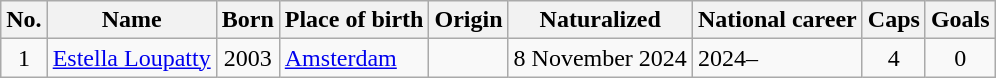<table class="wikitable sortable">
<tr>
<th align="left" valign="center">No.</th>
<th align="left" valign="center">Name</th>
<th align="left" valign="center">Born</th>
<th align="left" valign="center">Place of birth</th>
<th align="left" valign="center">Origin</th>
<th align="left">Naturalized</th>
<th align="center" valign="center">National career</th>
<th align="center" valign="center">Caps</th>
<th align="center" valign="center">Goals</th>
</tr>
<tr>
<td align="center">1</td>
<td><a href='#'>Estella Loupatty</a></td>
<td align="center">2003</td>
<td> <a href='#'>Amsterdam</a></td>
<td></td>
<td>8 November 2024</td>
<td>2024–</td>
<td align="center">4</td>
<td align="center">0<br></td>
</tr>
</table>
